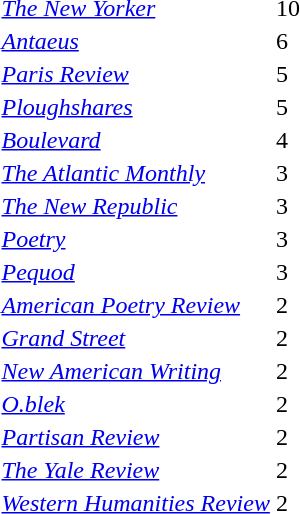<table>
<tr>
<td><em><a href='#'>The New Yorker</a></em></td>
<td>10</td>
</tr>
<tr>
<td><em><a href='#'>Antaeus</a></em></td>
<td>6</td>
</tr>
<tr>
<td><em><a href='#'>Paris Review</a></em></td>
<td>5</td>
</tr>
<tr>
<td><em><a href='#'>Ploughshares</a></em></td>
<td>5</td>
</tr>
<tr>
<td><em><a href='#'>Boulevard</a></em></td>
<td>4</td>
</tr>
<tr>
<td><em><a href='#'>The Atlantic Monthly</a></em></td>
<td>3</td>
</tr>
<tr>
<td><em><a href='#'>The New Republic</a></em></td>
<td>3</td>
</tr>
<tr>
<td><em><a href='#'>Poetry</a></em></td>
<td>3</td>
</tr>
<tr>
<td><em><a href='#'>Pequod</a></em></td>
<td>3</td>
</tr>
<tr>
<td><em><a href='#'>American Poetry Review</a></em></td>
<td>2</td>
</tr>
<tr>
<td><em><a href='#'>Grand Street</a></em></td>
<td>2</td>
</tr>
<tr>
<td><em><a href='#'>New American Writing</a></em></td>
<td>2</td>
</tr>
<tr>
<td><em><a href='#'>O.blek</a></em></td>
<td>2</td>
</tr>
<tr>
<td><em><a href='#'>Partisan Review</a></em></td>
<td>2</td>
</tr>
<tr>
<td><em><a href='#'>The Yale Review</a></em></td>
<td>2</td>
</tr>
<tr>
<td><em><a href='#'>Western Humanities Review</a></em></td>
<td>2</td>
</tr>
</table>
